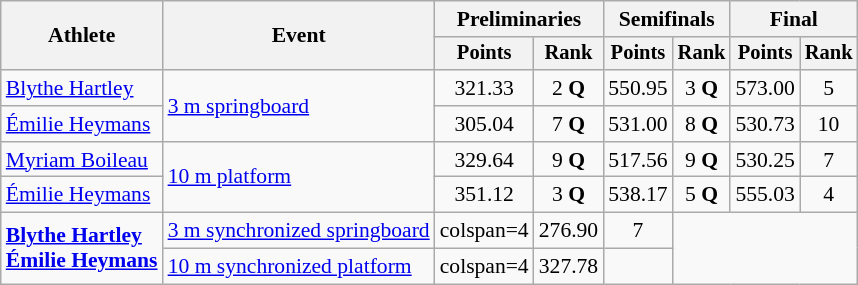<table class=wikitable style="font-size:90%">
<tr>
<th rowspan="2">Athlete</th>
<th rowspan="2">Event</th>
<th colspan="2">Preliminaries</th>
<th colspan="2">Semifinals</th>
<th colspan="2">Final</th>
</tr>
<tr style="font-size:95%">
<th>Points</th>
<th>Rank</th>
<th>Points</th>
<th>Rank</th>
<th>Points</th>
<th>Rank</th>
</tr>
<tr align=center>
<td align=left><a href='#'>Blythe Hartley</a></td>
<td align=left rowspan=2><a href='#'>3 m springboard</a></td>
<td>321.33</td>
<td>2 <strong>Q</strong></td>
<td>550.95</td>
<td>3 <strong>Q</strong></td>
<td>573.00</td>
<td>5</td>
</tr>
<tr align=center>
<td align=left><a href='#'>Émilie Heymans</a></td>
<td>305.04</td>
<td>7 <strong>Q</strong></td>
<td>531.00</td>
<td>8 <strong>Q</strong></td>
<td>530.73</td>
<td>10</td>
</tr>
<tr align=center>
<td align=left><a href='#'>Myriam Boileau</a></td>
<td align=left rowspan=2><a href='#'>10 m platform</a></td>
<td>329.64</td>
<td>9 <strong>Q</strong></td>
<td>517.56</td>
<td>9 <strong>Q</strong></td>
<td>530.25</td>
<td>7</td>
</tr>
<tr align=center>
<td align=left><a href='#'>Émilie Heymans</a></td>
<td>351.12</td>
<td>3 <strong>Q</strong></td>
<td>538.17</td>
<td>5 <strong>Q</strong></td>
<td>555.03</td>
<td>4</td>
</tr>
<tr align=center>
<td align=left rowspan=2><strong><a href='#'>Blythe Hartley</a><br><a href='#'>Émilie Heymans</a></strong></td>
<td align=left><a href='#'>3 m synchronized springboard</a></td>
<td>colspan=4 </td>
<td>276.90</td>
<td>7</td>
</tr>
<tr align=center>
<td align=left><a href='#'>10 m synchronized platform</a></td>
<td>colspan=4 </td>
<td>327.78</td>
<td></td>
</tr>
</table>
